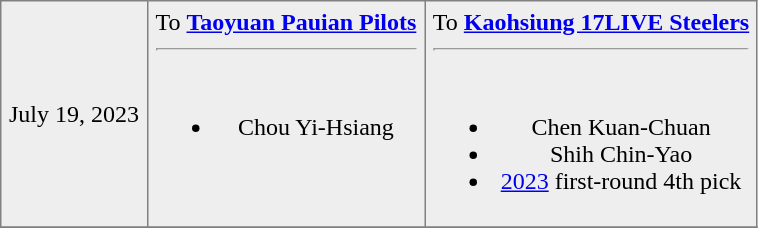<table border=1 style="border-collapse:collapse; text-align: center; bordercolor="#DFDFDF"  cellpadding="5">
<tr style="background:#eee;">
<td>July 19, 2023</td>
<td valign="top">To <strong><a href='#'>Taoyuan Pauian Pilots</a></strong><hr><br><ul><li>Chou Yi-Hsiang</li></ul></td>
<td valign="top">To <strong><a href='#'>Kaohsiung 17LIVE Steelers</a></strong><hr><br><ul><li>Chen Kuan-Chuan</li><li>Shih Chin-Yao</li><li><a href='#'>2023</a> first-round 4th pick</li></ul></td>
</tr>
<tr>
</tr>
</table>
